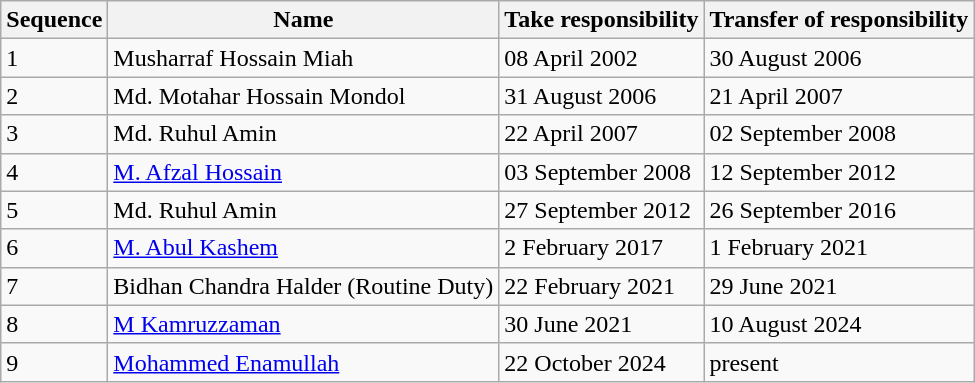<table class="wikitable">
<tr>
<th>Sequence</th>
<th>Name</th>
<th>Take responsibility</th>
<th>Transfer of responsibility</th>
</tr>
<tr>
<td>1</td>
<td>Musharraf Hossain Miah</td>
<td>08 April 2002</td>
<td>30 August 2006</td>
</tr>
<tr>
<td>2</td>
<td>Md. Motahar Hossain Mondol</td>
<td>31 August 2006</td>
<td>21 April 2007</td>
</tr>
<tr>
<td>3</td>
<td>Md. Ruhul Amin</td>
<td>22 April 2007</td>
<td>02 September 2008</td>
</tr>
<tr>
<td>4</td>
<td><a href='#'>M. Afzal Hossain</a></td>
<td>03 September 2008</td>
<td>12 September 2012</td>
</tr>
<tr>
<td>5</td>
<td>Md. Ruhul Amin</td>
<td>27 September 2012</td>
<td>26 September 2016</td>
</tr>
<tr>
<td>6</td>
<td><a href='#'>M. Abul Kashem</a></td>
<td>2 February 2017</td>
<td>1 February 2021</td>
</tr>
<tr>
<td>7</td>
<td>Bidhan Chandra Halder (Routine Duty)</td>
<td>22 February 2021</td>
<td>29 June 2021</td>
</tr>
<tr>
<td>8</td>
<td><a href='#'>M Kamruzzaman</a></td>
<td>30 June 2021</td>
<td>10 August 2024</td>
</tr>
<tr>
<td>9</td>
<td><a href='#'>Mohammed Enamullah</a></td>
<td>22 October 2024</td>
<td>present</td>
</tr>
</table>
